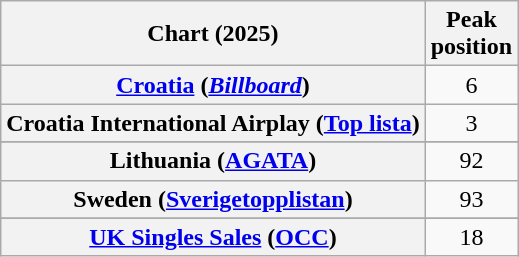<table class="wikitable sortable plainrowheaders" style="text-align:center">
<tr>
<th scope="col">Chart (2025)</th>
<th scope="col">Peak<br>position</th>
</tr>
<tr>
<th scope="row"><a href='#'>Croatia</a> (<em><a href='#'>Billboard</a></em>)</th>
<td>6</td>
</tr>
<tr>
<th scope="row">Croatia International Airplay (<a href='#'>Top lista</a>)</th>
<td>3</td>
</tr>
<tr>
</tr>
<tr>
<th scope="row">Lithuania (<a href='#'>AGATA</a>)</th>
<td>92</td>
</tr>
<tr>
<th scope="row">Sweden (<a href='#'>Sverigetopplistan</a>)</th>
<td>93</td>
</tr>
<tr>
</tr>
<tr>
<th scope="row"><a href='#'>UK Singles Sales</a> (<a href='#'>OCC</a>)</th>
<td>18</td>
</tr>
</table>
